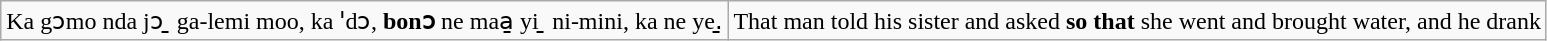<table class="wikitable">
<tr>
<td>Ka gɔmo nda jɔ ̱ ga-lemi moo, ka  ꞌdɔ, <strong>bonɔ</strong> ne maa̱ yi ̱  ni-mini, ka ne ye.̱</td>
<td>That man told  his sister and asked <strong>so that</strong> she went and brought water, and he drank</td>
</tr>
</table>
